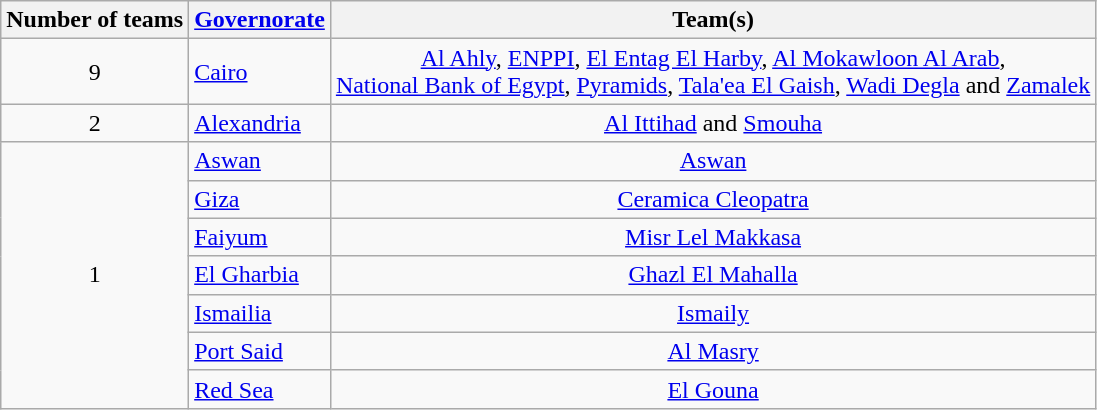<table class="wikitable" style="text-align:center">
<tr>
<th>Number of teams</th>
<th><a href='#'>Governorate</a></th>
<th>Team(s)</th>
</tr>
<tr>
<td>9</td>
<td align=left> <a href='#'>Cairo</a></td>
<td><a href='#'>Al Ahly</a>, <a href='#'>ENPPI</a>, <a href='#'>El Entag El Harby</a>, <a href='#'>Al Mokawloon Al Arab</a>,<br> <a href='#'>National Bank of Egypt</a>, <a href='#'>Pyramids</a>, <a href='#'>Tala'ea El Gaish</a>, <a href='#'>Wadi Degla</a> and <a href='#'>Zamalek</a></td>
</tr>
<tr>
<td>2</td>
<td align=left> <a href='#'>Alexandria</a></td>
<td><a href='#'>Al Ittihad</a> and <a href='#'>Smouha</a></td>
</tr>
<tr>
<td rowspan="8">1</td>
<td align=left> <a href='#'>Aswan</a></td>
<td><a href='#'>Aswan</a></td>
</tr>
<tr>
<td align="left"> <a href='#'>Giza</a></td>
<td><a href='#'>Ceramica Cleopatra</a></td>
</tr>
<tr>
<td align=left> <a href='#'>Faiyum</a></td>
<td><a href='#'>Misr Lel Makkasa</a></td>
</tr>
<tr>
<td align=left> <a href='#'>El Gharbia</a></td>
<td><a href='#'>Ghazl El Mahalla</a></td>
</tr>
<tr>
<td align=left> <a href='#'>Ismailia</a></td>
<td><a href='#'>Ismaily</a></td>
</tr>
<tr>
<td align=left> <a href='#'>Port Said</a></td>
<td><a href='#'>Al Masry</a></td>
</tr>
<tr>
<td align=left> <a href='#'>Red Sea</a></td>
<td><a href='#'>El Gouna</a></td>
</tr>
</table>
